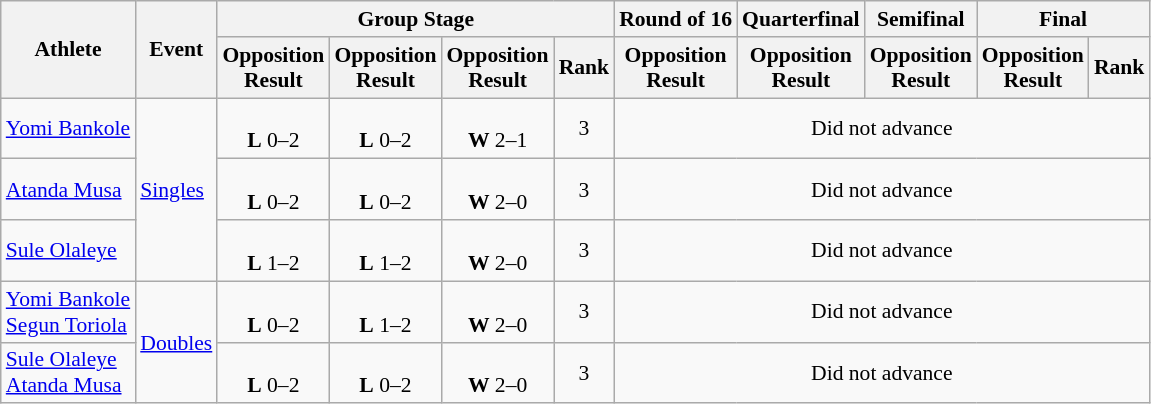<table class=wikitable style="font-size:90%">
<tr>
<th rowspan="2">Athlete</th>
<th rowspan="2">Event</th>
<th colspan="4">Group Stage</th>
<th>Round of 16</th>
<th>Quarterfinal</th>
<th>Semifinal</th>
<th colspan=2>Final</th>
</tr>
<tr>
<th>Opposition<br>Result</th>
<th>Opposition<br>Result</th>
<th>Opposition<br>Result</th>
<th>Rank</th>
<th>Opposition<br>Result</th>
<th>Opposition<br>Result</th>
<th>Opposition<br>Result</th>
<th>Opposition<br>Result</th>
<th>Rank</th>
</tr>
<tr align=center>
<td align=left><a href='#'>Yomi Bankole</a></td>
<td align=left rowspan=3><a href='#'>Singles</a></td>
<td><br><strong>L</strong> 0–2</td>
<td><br><strong>L</strong> 0–2</td>
<td><br><strong>W</strong> 2–1</td>
<td>3</td>
<td colspan=5>Did not advance</td>
</tr>
<tr align=center>
<td align=left><a href='#'>Atanda Musa</a></td>
<td><br><strong>L</strong> 0–2</td>
<td><br><strong>L</strong> 0–2</td>
<td><br><strong>W</strong> 2–0</td>
<td>3</td>
<td colspan=5>Did not advance</td>
</tr>
<tr align=center>
<td align=left><a href='#'>Sule Olaleye</a></td>
<td><br><strong>L</strong> 1–2</td>
<td><br><strong>L</strong> 1–2</td>
<td><br><strong>W</strong> 2–0</td>
<td>3</td>
<td colspan=5>Did not advance</td>
</tr>
<tr align=center>
<td align=left><a href='#'>Yomi Bankole</a><br><a href='#'>Segun Toriola</a></td>
<td align=left rowspan=2><a href='#'>Doubles</a></td>
<td><br><strong>L</strong> 0–2</td>
<td><br><strong>L</strong> 1–2</td>
<td><br><strong>W</strong> 2–0</td>
<td>3</td>
<td colspan=5>Did not advance</td>
</tr>
<tr align=center>
<td align=left><a href='#'>Sule Olaleye</a><br><a href='#'>Atanda Musa</a></td>
<td><br><strong>L</strong> 0–2</td>
<td><br><strong>L</strong> 0–2</td>
<td><br><strong>W</strong> 2–0</td>
<td>3</td>
<td colspan=5>Did not advance</td>
</tr>
</table>
